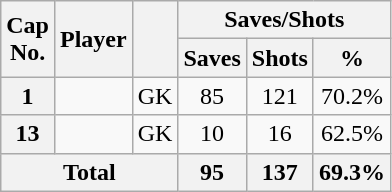<table class="wikitable sortable sticky-header-multi" style="text-align: center; font-size: 100%; margin-left: 1em;">
<tr>
<th scope="col" rowspan="2">Cap<br>No.</th>
<th scope="col" rowspan="2">Player</th>
<th scope="col" rowspan="2"></th>
<th scope="colgrop" colspan="3">Saves/Shots</th>
</tr>
<tr>
<th scope="col">Saves</th>
<th scope="col">Shots</th>
<th scope="col">%</th>
</tr>
<tr>
<th scope="row">1</th>
<td style="text-align: left;"></td>
<td>GK</td>
<td>85</td>
<td>121</td>
<td>70.2%</td>
</tr>
<tr>
<th scope="row">13</th>
<td style="text-align: left;"></td>
<td>GK</td>
<td>10</td>
<td>16</td>
<td>62.5%</td>
</tr>
<tr class="sortbottom">
<th colspan="3">Total</th>
<th>95</th>
<th>137</th>
<th>69.3%</th>
</tr>
</table>
